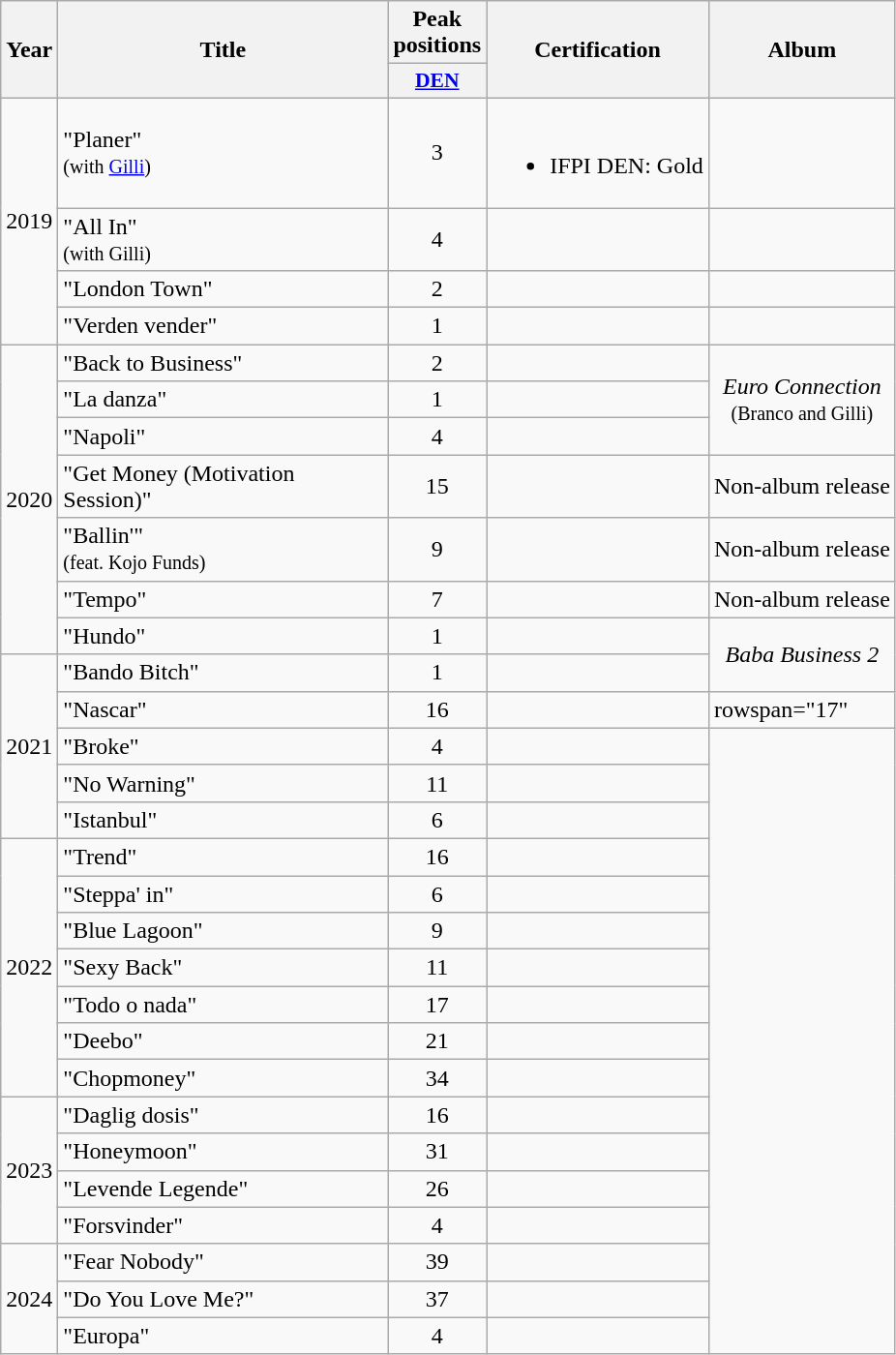<table class="wikitable">
<tr>
<th align="center" rowspan="2" width="10">Year</th>
<th align="center" rowspan="2" width="220">Title</th>
<th align="center" colspan="1" width="20">Peak positions</th>
<th align="center" rowspan="2">Certification</th>
<th align="center" rowspan="2">Album</th>
</tr>
<tr>
<th scope="col" style="width:3em;font-size:90%;"><a href='#'>DEN</a><br></th>
</tr>
<tr>
<td style="text-align:center;" rowspan=4>2019</td>
<td>"Planer"<br><small>(with <a href='#'>Gilli</a>)</small></td>
<td style="text-align:center;">3</td>
<td style="text-align:center;"><br><ul><li>IFPI DEN: Gold</li></ul></td>
<td style="text-align:center;"></td>
</tr>
<tr>
<td>"All In"<br><small>(with Gilli)</small></td>
<td style="text-align:center;">4<br></td>
<td style="text-align:center;"></td>
<td style="text-align:center;"></td>
</tr>
<tr>
<td>"London Town"<br></td>
<td style="text-align:center;">2<br></td>
<td style="text-align:center;"></td>
<td style="text-align:center;"></td>
</tr>
<tr>
<td>"Verden vender"<br></td>
<td style="text-align:center;">1<br></td>
<td style="text-align:center;"></td>
<td style="text-align:center;"></td>
</tr>
<tr>
<td style="text-align:center;" rowspan="7">2020</td>
<td>"Back to Business"<br></td>
<td style="text-align:center;">2<br></td>
<td style="text-align:center;"></td>
<td style="text-align:center;" rowspan=3><em>Euro Connection</em> <br><small>(Branco and Gilli)</small></td>
</tr>
<tr>
<td>"La danza"<br></td>
<td style="text-align:center;">1<br></td>
<td style="text-align:center;"></td>
</tr>
<tr>
<td>"Napoli"<br></td>
<td style="text-align:center;">4<br></td>
<td style="text-align:center;"></td>
</tr>
<tr>
<td>"Get Money (Motivation Session)"</td>
<td style="text-align:center;">15</td>
<td style="text-align:center;"></td>
<td style="text-align:center;">Non-album release</td>
</tr>
<tr>
<td>"Ballin'"<br><small>(feat. Kojo Funds)</small></td>
<td style="text-align:center;">9</td>
<td style="text-align:center;"></td>
<td style="text-align:center;">Non-album release</td>
</tr>
<tr>
<td>"Tempo"</td>
<td style="text-align:center;">7</td>
<td style="text-align:center;"></td>
<td style="text-align:center;">Non-album release</td>
</tr>
<tr>
<td>"Hundo"</td>
<td style="text-align:center;">1</td>
<td style="text-align:center;"></td>
<td style="text-align:center;" rowspan="2"><em>Baba Business 2</em></td>
</tr>
<tr>
<td style="text-align:center;" rowspan="5">2021</td>
<td>"Bando Bitch"</td>
<td style="text-align:center;">1</td>
<td style="text-align:center;"></td>
</tr>
<tr>
<td>"Nascar"<br></td>
<td style="text-align:center;">16<br></td>
<td></td>
<td>rowspan="17" </td>
</tr>
<tr>
<td>"Broke"</td>
<td style="text-align:center;">4<br></td>
<td></td>
</tr>
<tr>
<td>"No Warning"<br></td>
<td style="text-align:center;">11<br></td>
<td></td>
</tr>
<tr>
<td>"Istanbul"<br></td>
<td style="text-align:center;">6<br></td>
<td></td>
</tr>
<tr>
<td style="text-align:center;" rowspan="7">2022</td>
<td>"Trend"</td>
<td style="text-align:center;">16<br></td>
<td></td>
</tr>
<tr>
<td>"Steppa' in"</td>
<td style="text-align:center;">6<br></td>
<td></td>
</tr>
<tr>
<td>"Blue Lagoon"</td>
<td style="text-align:center;">9<br></td>
<td></td>
</tr>
<tr>
<td>"Sexy Back"</td>
<td style="text-align:center;">11<br></td>
<td></td>
</tr>
<tr>
<td>"Todo o nada"</td>
<td style="text-align:center;">17<br></td>
<td></td>
</tr>
<tr>
<td>"Deebo"</td>
<td style="text-align:center;">21<br></td>
<td></td>
</tr>
<tr>
<td>"Chopmoney"<br></td>
<td style="text-align:center;">34<br></td>
<td></td>
</tr>
<tr>
<td rowspan="4">2023</td>
<td>"Daglig dosis"</td>
<td style="text-align:center;">16<br></td>
<td></td>
</tr>
<tr>
<td>"Honeymoon"<br></td>
<td style="text-align:center;">31<br></td>
<td></td>
</tr>
<tr>
<td>"Levende Legende"<br></td>
<td style="text-align:center;">26<br></td>
<td></td>
</tr>
<tr>
<td>"Forsvinder"<br></td>
<td style="text-align:center;">4<br></td>
<td></td>
</tr>
<tr>
<td rowspan="3">2024</td>
<td>"Fear Nobody"</td>
<td style="text-align:center;">39<br></td>
<td></td>
</tr>
<tr>
<td>"Do You Love Me?"</td>
<td style="text-align:center;">37<br></td>
<td></td>
</tr>
<tr>
<td>"Europa"<br></td>
<td style="text-align:center;">4<br></td>
<td></td>
</tr>
</table>
